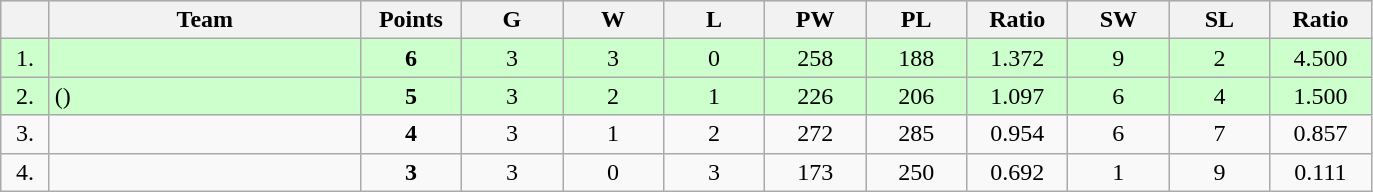<table class=wikitable style="text-align:center">
<tr style="background: #DCDCDC">
<th width="25"></th>
<th width="200">Team</th>
<th width="60">Points</th>
<th width="60">G</th>
<th width="60">W</th>
<th width="60">L</th>
<th width="60">PW</th>
<th width="60">PL</th>
<th width="60">Ratio</th>
<th width="60">SW</th>
<th width="60">SL</th>
<th width="60">Ratio</th>
</tr>
<tr style="background: #CCFFCC">
<td>1.</td>
<td align=left></td>
<td><strong>6</strong></td>
<td>3</td>
<td>3</td>
<td>0</td>
<td>258</td>
<td>188</td>
<td>1.372</td>
<td>9</td>
<td>2</td>
<td>4.500</td>
</tr>
<tr style="background: #CCFFCC">
<td>2.</td>
<td align=left> (<strong></strong>)</td>
<td><strong>5</strong></td>
<td>3</td>
<td>2</td>
<td>1</td>
<td>226</td>
<td>206</td>
<td>1.097</td>
<td>6</td>
<td>4</td>
<td>1.500</td>
</tr>
<tr>
<td>3.</td>
<td align=left></td>
<td><strong>4</strong></td>
<td>3</td>
<td>1</td>
<td>2</td>
<td>272</td>
<td>285</td>
<td>0.954</td>
<td>6</td>
<td>7</td>
<td>0.857</td>
</tr>
<tr>
<td>4.</td>
<td align=left></td>
<td><strong>3</strong></td>
<td>3</td>
<td>0</td>
<td>3</td>
<td>173</td>
<td>250</td>
<td>0.692</td>
<td>1</td>
<td>9</td>
<td>0.111</td>
</tr>
</table>
